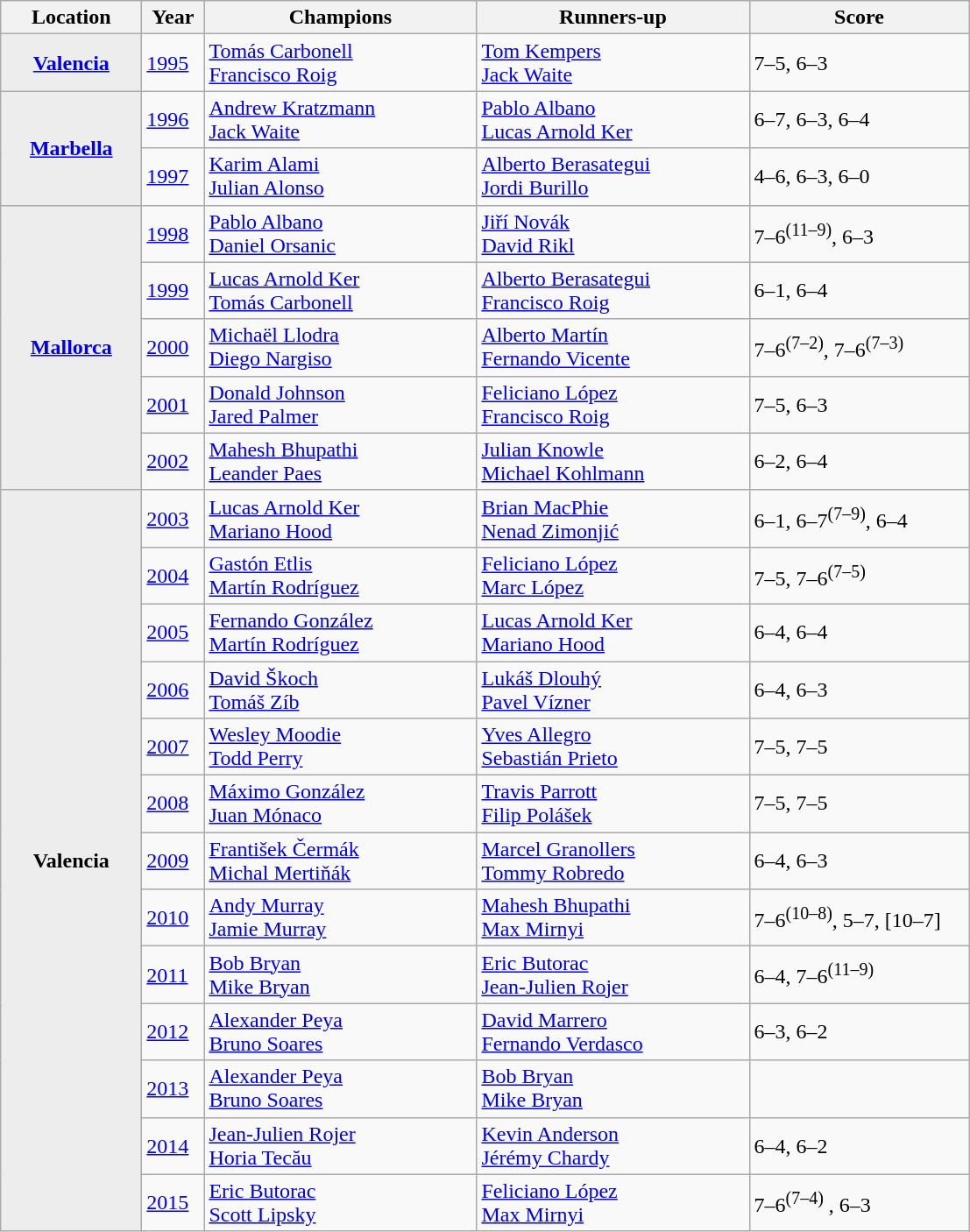<table class="wikitable">
<tr>
<th style="width:100px">Location</th>
<th style="width:40px">Year</th>
<th style="width:200px">Champions</th>
<th style="width:200px">Runners-up</th>
<th style="width:160px" class="unsortable">Score</th>
</tr>
<tr>
<th rowspan="1" style="background:#ededed"><a href='#'>Valencia</a></th>
<td><a href='#'>1995</a></td>
<td> <a href='#'>Tomás Carbonell</a><br> <a href='#'>Francisco Roig</a></td>
<td> <a href='#'>Tom Kempers</a><br> <a href='#'>Jack Waite</a></td>
<td>7–5, 6–3</td>
</tr>
<tr>
<th rowspan="2" style="background:#ededed"><a href='#'>Marbella</a></th>
<td><a href='#'>1996</a></td>
<td> <a href='#'>Andrew Kratzmann</a><br> <a href='#'>Jack Waite</a></td>
<td> <a href='#'>Pablo Albano</a><br> <a href='#'>Lucas Arnold Ker</a></td>
<td>6–7, 6–3, 6–4</td>
</tr>
<tr>
<td><a href='#'>1997</a></td>
<td> <a href='#'>Karim Alami</a><br> <a href='#'>Julian Alonso</a></td>
<td> <a href='#'>Alberto Berasategui</a><br> <a href='#'>Jordi Burillo</a></td>
<td>4–6, 6–3, 6–0</td>
</tr>
<tr>
<th rowspan="5" style="background:#ededed"><a href='#'>Mallorca</a></th>
<td><a href='#'>1998</a></td>
<td> <a href='#'>Pablo Albano</a><br> <a href='#'>Daniel Orsanic</a></td>
<td> <a href='#'>Jiří Novák</a><br> <a href='#'>David Rikl</a></td>
<td>7–6<sup>(11–9)</sup>, 6–3</td>
</tr>
<tr>
<td><a href='#'>1999</a></td>
<td> <a href='#'>Lucas Arnold Ker</a><br> <a href='#'>Tomás Carbonell</a></td>
<td> <a href='#'>Alberto Berasategui</a><br> <a href='#'>Francisco Roig</a></td>
<td>6–1, 6–4</td>
</tr>
<tr>
<td><a href='#'>2000</a></td>
<td> <a href='#'>Michaël Llodra</a><br> <a href='#'>Diego Nargiso</a></td>
<td> <a href='#'>Alberto Martín</a><br> <a href='#'>Fernando Vicente</a></td>
<td>7–6<sup>(7–2)</sup>, 7–6<sup>(7–3)</sup></td>
</tr>
<tr>
<td><a href='#'>2001</a></td>
<td> <a href='#'>Donald Johnson</a><br> <a href='#'>Jared Palmer</a></td>
<td> <a href='#'>Feliciano López</a><br> <a href='#'>Francisco Roig</a></td>
<td>7–5, 6–3</td>
</tr>
<tr>
<td><a href='#'>2002</a></td>
<td> <a href='#'>Mahesh Bhupathi</a><br> <a href='#'>Leander Paes</a></td>
<td> <a href='#'>Julian Knowle</a><br> <a href='#'>Michael Kohlmann</a></td>
<td>6–2, 6–4</td>
</tr>
<tr>
<th rowspan="13" style="background:#ededed">Valencia</th>
<td><a href='#'>2003</a></td>
<td> <a href='#'>Lucas Arnold Ker</a><br> <a href='#'>Mariano Hood</a></td>
<td> <a href='#'>Brian MacPhie</a><br> <a href='#'>Nenad Zimonjić</a></td>
<td>6–1, 6–7<sup>(7–9)</sup>, 6–4</td>
</tr>
<tr>
<td><a href='#'>2004</a></td>
<td> <a href='#'>Gastón Etlis</a><br> <a href='#'>Martín Rodríguez</a></td>
<td> <a href='#'>Feliciano López</a><br> <a href='#'>Marc López</a></td>
<td>7–5, 7–6<sup>(7–5)</sup></td>
</tr>
<tr>
<td><a href='#'>2005</a></td>
<td> <a href='#'>Fernando González</a><br> <a href='#'>Martín Rodríguez</a></td>
<td> <a href='#'>Lucas Arnold Ker</a><br> <a href='#'>Mariano Hood</a></td>
<td>6–4, 6–4</td>
</tr>
<tr>
<td><a href='#'>2006</a></td>
<td> <a href='#'>David Škoch</a><br> <a href='#'>Tomáš Zíb</a></td>
<td> <a href='#'>Lukáš Dlouhý</a><br> <a href='#'>Pavel Vízner</a></td>
<td>6–4, 6–3</td>
</tr>
<tr>
<td><a href='#'>2007</a></td>
<td> <a href='#'>Wesley Moodie</a><br> <a href='#'>Todd Perry</a></td>
<td> <a href='#'>Yves Allegro</a><br> <a href='#'>Sebastián Prieto</a></td>
<td>7–5, 7–5</td>
</tr>
<tr>
<td><a href='#'>2008</a></td>
<td> <a href='#'>Máximo González</a><br> <a href='#'>Juan Mónaco</a></td>
<td> <a href='#'>Travis Parrott</a><br> <a href='#'>Filip Polášek</a></td>
<td>7–5, 7–5</td>
</tr>
<tr>
<td><a href='#'>2009</a></td>
<td> <a href='#'>František Čermák</a><br> <a href='#'>Michal Mertiňák</a></td>
<td> <a href='#'>Marcel Granollers</a><br> <a href='#'>Tommy Robredo</a></td>
<td>6–4, 6–3</td>
</tr>
<tr>
<td><a href='#'>2010</a></td>
<td> <a href='#'>Andy Murray</a><br> <a href='#'>Jamie Murray</a></td>
<td> <a href='#'>Mahesh Bhupathi</a><br> <a href='#'>Max Mirnyi</a></td>
<td>7–6<sup>(10–8)</sup>, 5–7, [10–7]</td>
</tr>
<tr>
<td><a href='#'>2011</a></td>
<td> <a href='#'>Bob Bryan</a><br> <a href='#'>Mike Bryan</a></td>
<td> <a href='#'>Eric Butorac</a> <br> <a href='#'>Jean-Julien Rojer</a></td>
<td>6–4, 7–6<sup>(11–9)</sup></td>
</tr>
<tr>
<td><a href='#'>2012</a></td>
<td> <a href='#'>Alexander Peya</a><br> <a href='#'>Bruno Soares</a></td>
<td> <a href='#'>David Marrero</a> <br> <a href='#'>Fernando Verdasco</a></td>
<td>6–3, 6–2</td>
</tr>
<tr>
<td><a href='#'>2013</a></td>
<td> <a href='#'>Alexander Peya</a><br> <a href='#'>Bruno Soares</a></td>
<td> <a href='#'>Bob Bryan</a> <br> <a href='#'>Mike Bryan</a></td>
<td></td>
</tr>
<tr>
<td><a href='#'>2014</a></td>
<td> <a href='#'>Jean-Julien Rojer</a><br> <a href='#'>Horia Tecău</a></td>
<td> <a href='#'>Kevin Anderson</a> <br> <a href='#'>Jérémy Chardy</a></td>
<td>6–4, 6–2</td>
</tr>
<tr>
<td><a href='#'>2015</a></td>
<td> <a href='#'>Eric Butorac</a><br>  <a href='#'>Scott Lipsky</a></td>
<td> <a href='#'>Feliciano López</a><br>  <a href='#'>Max Mirnyi</a></td>
<td>7–6<sup>(7–4)</sup> , 6–3</td>
</tr>
</table>
